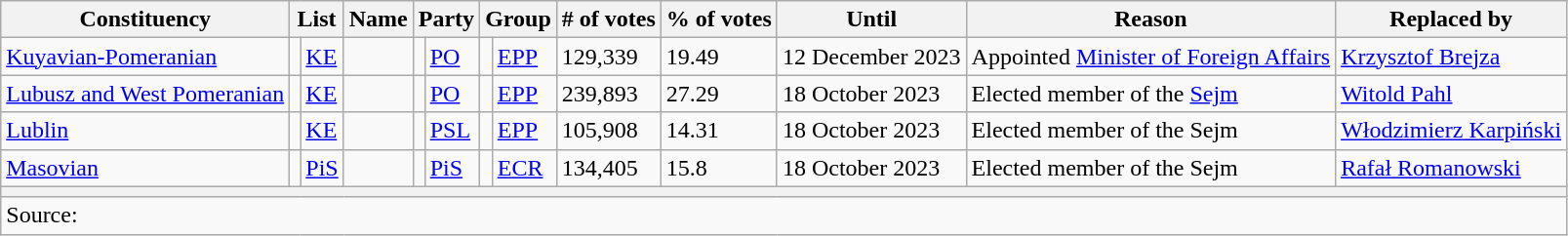<table class="wikitable col9right col10right">
<tr>
<th>Constituency</th>
<th colspan="2">List</th>
<th>Name</th>
<th colspan="2">Party</th>
<th colspan="2">Group</th>
<th># of votes</th>
<th>% of votes</th>
<th>Until</th>
<th>Reason</th>
<th>Replaced by</th>
</tr>
<tr>
<td><a href='#'>Kuyavian-Pomeranian</a></td>
<td></td>
<td><a href='#'>KE</a></td>
<td><strong></strong></td>
<td></td>
<td><a href='#'>PO</a></td>
<td></td>
<td><a href='#'>EPP</a></td>
<td>129,339</td>
<td>19.49</td>
<td>12 December 2023</td>
<td>Appointed <a href='#'>Minister of Foreign Affairs</a></td>
<td><a href='#'>Krzysztof Brejza</a></td>
</tr>
<tr>
<td><a href='#'>Lubusz and West Pomeranian</a></td>
<td></td>
<td><a href='#'>KE</a></td>
<td><strong></strong></td>
<td></td>
<td><a href='#'>PO</a></td>
<td></td>
<td><a href='#'>EPP</a></td>
<td>239,893</td>
<td>27.29</td>
<td>18 October 2023</td>
<td>Elected member of the <a href='#'>Sejm</a></td>
<td><a href='#'>Witold Pahl</a></td>
</tr>
<tr>
<td><a href='#'>Lublin</a></td>
<td></td>
<td><a href='#'>KE</a></td>
<td><strong></strong></td>
<td></td>
<td><a href='#'>PSL</a></td>
<td></td>
<td><a href='#'>EPP</a></td>
<td>105,908</td>
<td>14.31</td>
<td>18 October 2023</td>
<td>Elected member of the Sejm</td>
<td><a href='#'>Włodzimierz Karpiński</a></td>
</tr>
<tr>
<td><a href='#'>Masovian</a></td>
<td></td>
<td><a href='#'>PiS</a></td>
<td><strong></strong></td>
<td></td>
<td><a href='#'>PiS</a></td>
<td></td>
<td><a href='#'>ECR</a></td>
<td>134,405</td>
<td>15.8</td>
<td>18 October 2023</td>
<td>Elected member of the Sejm</td>
<td><a href='#'>Rafał Romanowski</a></td>
</tr>
<tr class=sortbottom>
<th colspan="13"></th>
</tr>
<tr class=sortbottom>
<td colspan="13">Source:</td>
</tr>
</table>
